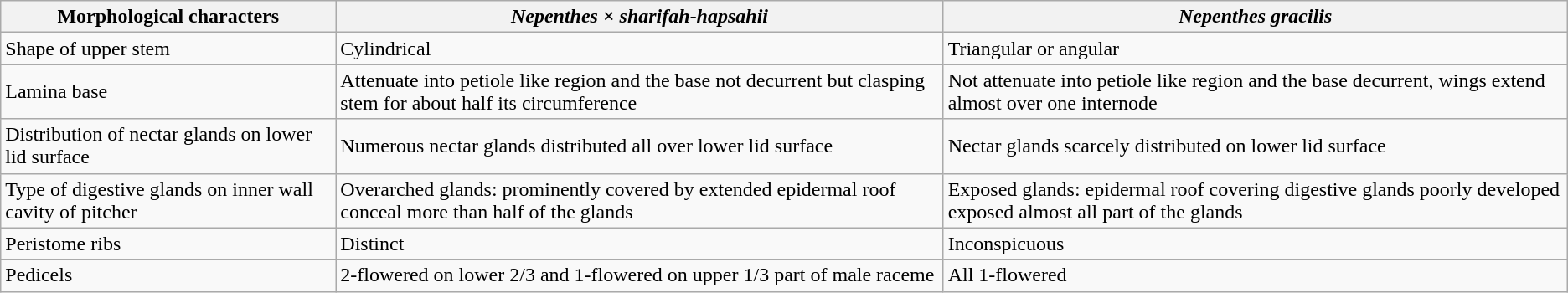<table class="wikitable" text-align: left;">
<tr>
<th>Morphological characters</th>
<th><em>Nepenthes</em> × <em>sharifah-hapsahii</em></th>
<th><em>Nepenthes gracilis</em></th>
</tr>
<tr>
<td>Shape of upper stem</td>
<td>Cylindrical</td>
<td>Triangular or angular</td>
</tr>
<tr>
<td>Lamina base</td>
<td>Attenuate into petiole like region and the base not decurrent but clasping stem for about half its circumference</td>
<td>Not attenuate into petiole like region and the base decurrent, wings extend almost over one internode</td>
</tr>
<tr>
<td>Distribution of nectar glands on lower lid surface</td>
<td>Numerous nectar glands distributed all over lower lid surface</td>
<td>Nectar glands scarcely distributed on lower lid surface</td>
</tr>
<tr>
<td>Type of digestive glands on inner wall cavity of pitcher</td>
<td>Overarched glands: prominently covered by extended epidermal roof conceal more than half of the glands</td>
<td>Exposed glands: epidermal roof covering digestive glands poorly developed exposed almost all part of the glands</td>
</tr>
<tr>
<td>Peristome ribs</td>
<td>Distinct</td>
<td>Inconspicuous</td>
</tr>
<tr>
<td>Pedicels</td>
<td>2-flowered on lower 2/3 and 1-flowered on upper 1/3 part of male raceme</td>
<td>All 1-flowered</td>
</tr>
</table>
